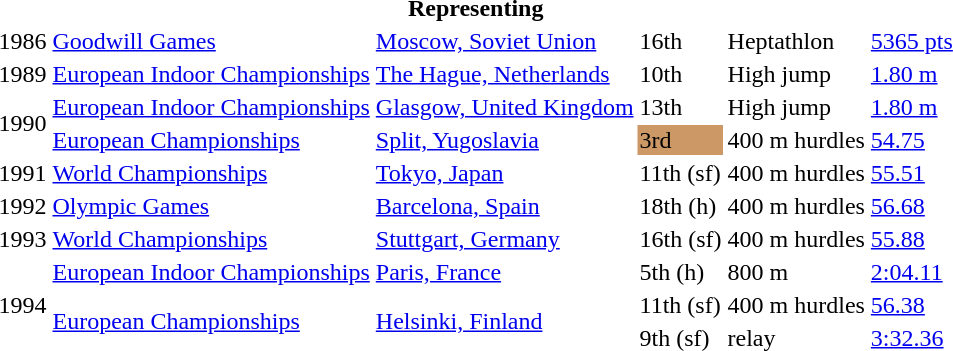<table>
<tr>
<th colspan="6">Representing </th>
</tr>
<tr>
<td>1986</td>
<td><a href='#'>Goodwill Games</a></td>
<td><a href='#'>Moscow, Soviet Union</a></td>
<td>16th</td>
<td>Heptathlon</td>
<td><a href='#'>5365 pts</a></td>
</tr>
<tr>
<td>1989</td>
<td><a href='#'>European Indoor Championships</a></td>
<td><a href='#'>The Hague, Netherlands</a></td>
<td>10th</td>
<td>High jump</td>
<td><a href='#'>1.80 m</a></td>
</tr>
<tr>
<td rowspan=2>1990</td>
<td><a href='#'>European Indoor Championships</a></td>
<td><a href='#'>Glasgow, United Kingdom</a></td>
<td>13th</td>
<td>High jump</td>
<td><a href='#'>1.80 m</a></td>
</tr>
<tr>
<td><a href='#'>European Championships</a></td>
<td><a href='#'>Split, Yugoslavia</a></td>
<td bgcolor=cc9966>3rd</td>
<td>400 m hurdles</td>
<td><a href='#'>54.75</a></td>
</tr>
<tr>
<td>1991</td>
<td><a href='#'>World Championships</a></td>
<td><a href='#'>Tokyo, Japan</a></td>
<td>11th (sf)</td>
<td>400 m hurdles</td>
<td><a href='#'>55.51</a></td>
</tr>
<tr>
<td>1992</td>
<td><a href='#'>Olympic Games</a></td>
<td><a href='#'>Barcelona, Spain</a></td>
<td>18th (h)</td>
<td>400 m hurdles</td>
<td><a href='#'>56.68</a></td>
</tr>
<tr>
<td>1993</td>
<td><a href='#'>World Championships</a></td>
<td><a href='#'>Stuttgart, Germany</a></td>
<td>16th (sf)</td>
<td>400 m hurdles</td>
<td><a href='#'>55.88</a></td>
</tr>
<tr>
<td rowspan=3>1994</td>
<td><a href='#'>European Indoor Championships</a></td>
<td><a href='#'>Paris, France</a></td>
<td>5th (h)</td>
<td>800 m</td>
<td><a href='#'>2:04.11</a></td>
</tr>
<tr>
<td rowspan=2><a href='#'>European Championships</a></td>
<td rowspan=2><a href='#'>Helsinki, Finland</a></td>
<td>11th (sf)</td>
<td>400 m hurdles</td>
<td><a href='#'>56.38</a></td>
</tr>
<tr>
<td>9th (sf)</td>
<td> relay</td>
<td><a href='#'>3:32.36</a></td>
</tr>
</table>
